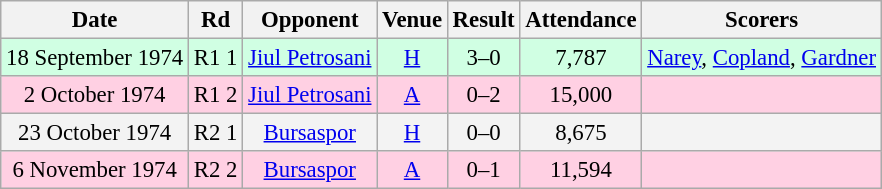<table class="wikitable sortable" style="font-size:95%; text-align:center">
<tr>
<th>Date</th>
<th>Rd</th>
<th>Opponent</th>
<th>Venue</th>
<th>Result</th>
<th>Attendance</th>
<th>Scorers</th>
</tr>
<tr bgcolor = "#d0ffe3">
<td>18 September 1974</td>
<td>R1 1</td>
<td> <a href='#'>Jiul Petrosani</a></td>
<td><a href='#'>H</a></td>
<td>3–0</td>
<td>7,787</td>
<td><a href='#'>Narey</a>, <a href='#'>Copland</a>, <a href='#'>Gardner</a></td>
</tr>
<tr bgcolor = "#ffd0e3">
<td>2 October 1974</td>
<td>R1 2</td>
<td> <a href='#'>Jiul Petrosani</a></td>
<td><a href='#'>A</a></td>
<td>0–2</td>
<td>15,000</td>
<td></td>
</tr>
<tr bgcolor = "#f3f3f3">
<td>23 October 1974</td>
<td>R2 1</td>
<td> <a href='#'>Bursaspor</a></td>
<td><a href='#'>H</a></td>
<td>0–0</td>
<td>8,675</td>
<td></td>
</tr>
<tr bgcolor = "#ffd0e3">
<td>6 November 1974</td>
<td>R2 2</td>
<td> <a href='#'>Bursaspor</a></td>
<td><a href='#'>A</a></td>
<td>0–1</td>
<td>11,594</td>
<td></td>
</tr>
</table>
